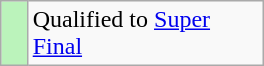<table class="wikitable" align=right>
<tr>
<td width=10px bgcolor=#bbf3bb></td>
<td width=150px>Qualified to <a href='#'>Super Final</a></td>
</tr>
</table>
